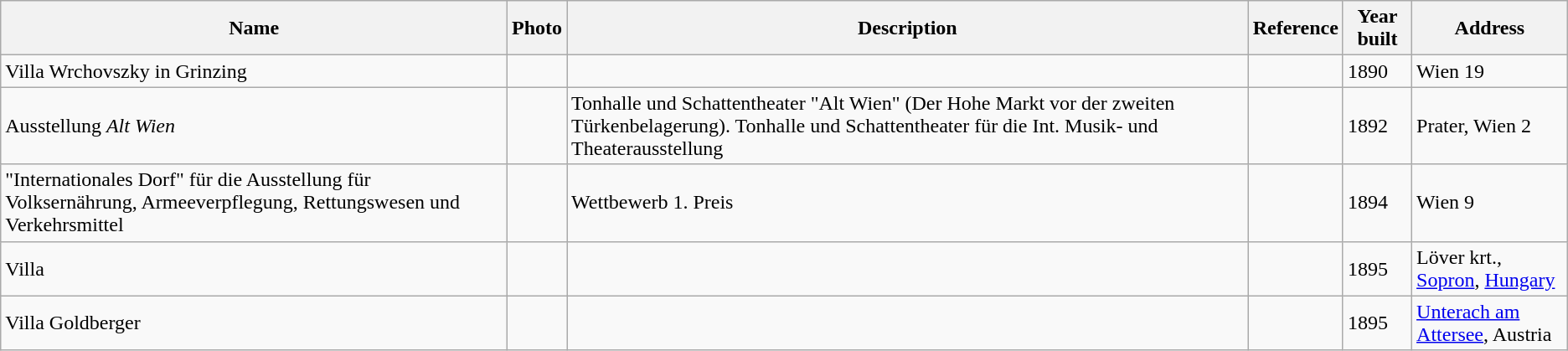<table class="wikitable">
<tr>
<th>Name</th>
<th>Photo</th>
<th>Description</th>
<th>Reference</th>
<th>Year built</th>
<th>Address</th>
</tr>
<tr>
<td>Villa Wrchovszky in Grinzing</td>
<td></td>
<td></td>
<td></td>
<td>1890</td>
<td>Wien 19</td>
</tr>
<tr>
<td>Ausstellung <em>Alt Wien</em></td>
<td></td>
<td>Tonhalle und Schattentheater "Alt Wien" (Der Hohe Markt vor der zweiten Türkenbelagerung). Tonhalle und Schattentheater für die Int. Musik- und Theaterausstellung</td>
<td></td>
<td>1892</td>
<td>Prater, Wien 2</td>
</tr>
<tr>
<td>"Internationales Dorf" für die Ausstellung für Volksernährung, Armeeverpflegung, Rettungswesen und Verkehrsmittel</td>
<td></td>
<td>Wettbewerb 1. Preis</td>
<td></td>
<td>1894</td>
<td>Wien 9</td>
</tr>
<tr>
<td>Villa</td>
<td></td>
<td></td>
<td></td>
<td>1895</td>
<td>Löver krt., <a href='#'>Sopron</a>, <a href='#'>Hungary</a></td>
</tr>
<tr>
<td>Villa Goldberger</td>
<td></td>
<td></td>
<td></td>
<td>1895</td>
<td><a href='#'>Unterach am Attersee</a>, Austria</td>
</tr>
</table>
